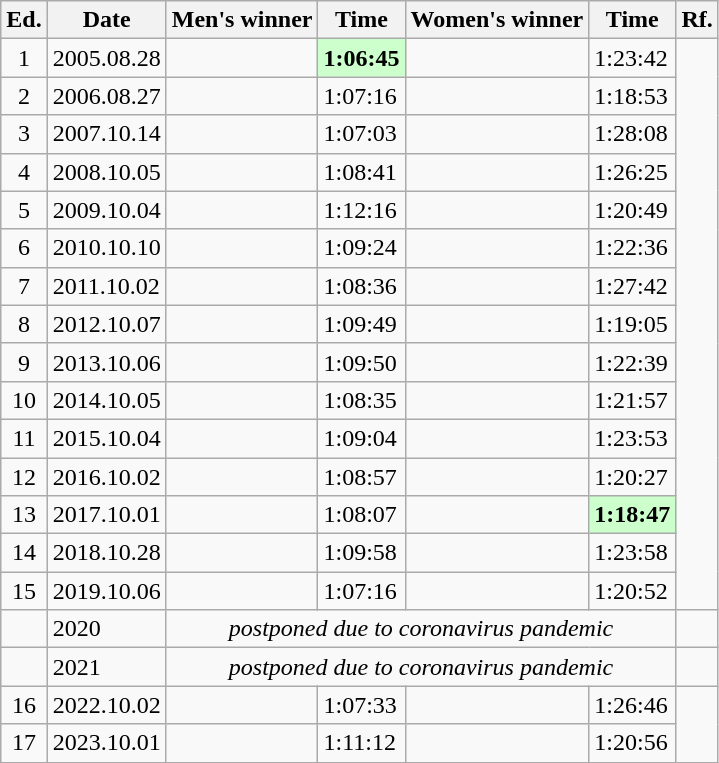<table class="wikitable sortable" style="text-align:left">
<tr>
<th class="unsortable">Ed.</th>
<th>Date</th>
<th>Men's winner</th>
<th>Time</th>
<th>Women's winner</th>
<th>Time</th>
<th class="unsortable">Rf.</th>
</tr>
<tr>
<td align="center">1</td>
<td>2005.08.28</td>
<td></td>
<td bgcolor="#CCFFCC"><strong>1:06:45</strong></td>
<td></td>
<td>1:23:42</td>
</tr>
<tr>
<td align="center">2</td>
<td>2006.08.27</td>
<td></td>
<td>1:07:16</td>
<td></td>
<td>1:18:53</td>
</tr>
<tr>
<td align="center">3</td>
<td>2007.10.14</td>
<td></td>
<td>1:07:03</td>
<td></td>
<td>1:28:08</td>
</tr>
<tr>
<td align="center">4</td>
<td>2008.10.05</td>
<td></td>
<td>1:08:41</td>
<td></td>
<td>1:26:25</td>
</tr>
<tr>
<td align="center">5</td>
<td>2009.10.04</td>
<td></td>
<td>1:12:16</td>
<td></td>
<td>1:20:49</td>
</tr>
<tr>
<td align="center">6</td>
<td>2010.10.10</td>
<td></td>
<td>1:09:24</td>
<td></td>
<td>1:22:36</td>
</tr>
<tr>
<td align="center">7</td>
<td>2011.10.02</td>
<td></td>
<td>1:08:36</td>
<td></td>
<td>1:27:42</td>
</tr>
<tr>
<td align="center">8</td>
<td>2012.10.07</td>
<td></td>
<td>1:09:49</td>
<td></td>
<td>1:19:05</td>
</tr>
<tr>
<td align="center">9</td>
<td>2013.10.06</td>
<td></td>
<td>1:09:50</td>
<td></td>
<td>1:22:39</td>
</tr>
<tr>
<td align="center">10</td>
<td>2014.10.05</td>
<td></td>
<td>1:08:35</td>
<td></td>
<td>1:21:57</td>
</tr>
<tr>
<td align="center">11</td>
<td>2015.10.04</td>
<td></td>
<td>1:09:04</td>
<td></td>
<td>1:23:53</td>
</tr>
<tr>
<td align="center">12</td>
<td>2016.10.02</td>
<td></td>
<td>1:08:57</td>
<td></td>
<td>1:20:27</td>
</tr>
<tr>
<td align="center">13</td>
<td>2017.10.01</td>
<td></td>
<td>1:08:07</td>
<td></td>
<td bgcolor="#CCFFCC"><strong>1:18:47</strong></td>
</tr>
<tr>
<td align="center">14</td>
<td>2018.10.28</td>
<td></td>
<td>1:09:58</td>
<td></td>
<td>1:23:58</td>
</tr>
<tr>
<td align="center">15</td>
<td>2019.10.06</td>
<td></td>
<td>1:07:16</td>
<td></td>
<td>1:20:52</td>
</tr>
<tr>
<td></td>
<td>2020</td>
<td colspan="4" align="center" data-sort-value=""><em>postponed due to coronavirus pandemic</em></td>
<td></td>
</tr>
<tr>
<td></td>
<td>2021</td>
<td colspan="4" align="center" data-sort-value=""><em>postponed due to coronavirus pandemic</em></td>
<td></td>
</tr>
<tr>
<td align="center">16</td>
<td>2022.10.02</td>
<td></td>
<td>1:07:33</td>
<td></td>
<td>1:26:46</td>
</tr>
<tr>
<td align="center">17</td>
<td>2023.10.01</td>
<td></td>
<td>1:11:12</td>
<td></td>
<td>1:20:56</td>
</tr>
<tr>
</tr>
</table>
